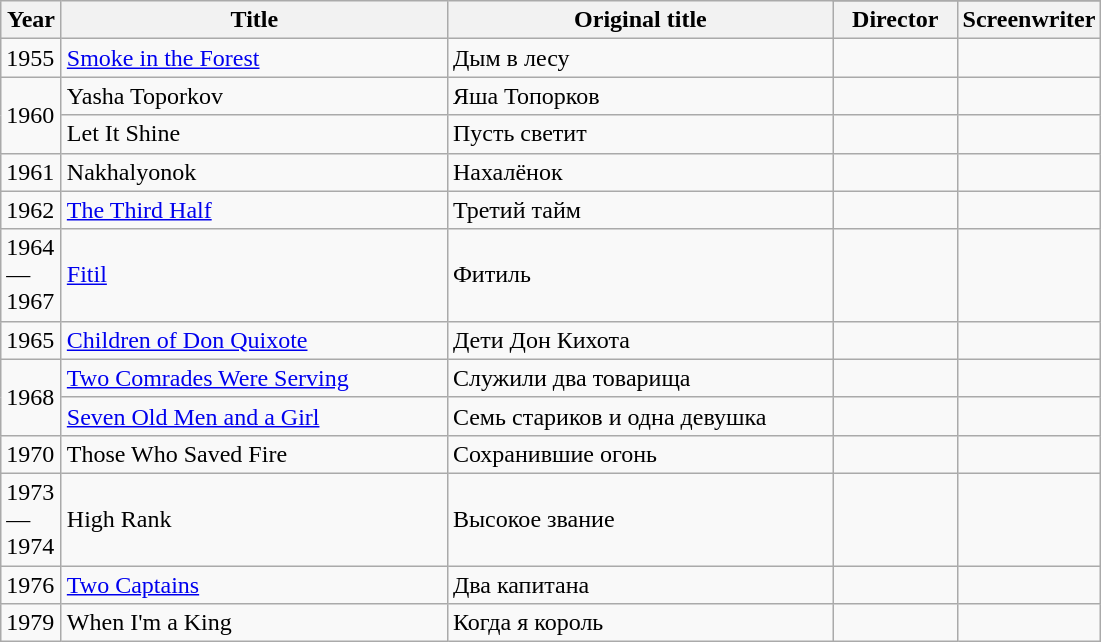<table class="wikitable" style="margin-right: 0;">
<tr>
<th rowspan="2" width="33">Year</th>
<th rowspan="2" width="250">Title</th>
<th rowspan="2" width="250">Original title</th>
</tr>
<tr>
<th width="75">Director</th>
<th width="75">Screenwriter</th>
</tr>
<tr>
<td>1955</td>
<td><a href='#'>Smoke in the Forest</a></td>
<td>Дым в лесу</td>
<td></td>
<td></td>
</tr>
<tr>
<td rowspan="2">1960</td>
<td>Yasha Toporkov</td>
<td>Яша Топорков</td>
<td></td>
<td></td>
</tr>
<tr>
<td>Let It Shine</td>
<td>Пусть светит</td>
<td></td>
<td></td>
</tr>
<tr>
<td>1961</td>
<td>Nakhalyonok</td>
<td>Нахалёнок</td>
<td></td>
<td></td>
</tr>
<tr>
<td>1962</td>
<td><a href='#'>The Third Half</a></td>
<td>Третий тайм</td>
<td></td>
<td></td>
</tr>
<tr>
<td>1964—1967</td>
<td><a href='#'>Fitil</a></td>
<td>Фитиль</td>
<td></td>
<td></td>
</tr>
<tr>
<td>1965</td>
<td><a href='#'>Children of Don Quixote</a></td>
<td>Дети Дон Кихота</td>
<td></td>
<td></td>
</tr>
<tr>
<td rowspan="2">1968</td>
<td><a href='#'>Two Comrades Were Serving</a></td>
<td>Служили два товарища</td>
<td></td>
<td></td>
</tr>
<tr>
<td><a href='#'>Seven Old Men and a Girl</a></td>
<td>Семь стариков и одна девушка</td>
<td></td>
<td></td>
</tr>
<tr>
<td>1970</td>
<td>Those Who Saved Fire</td>
<td>Сохранившие огонь</td>
<td></td>
<td></td>
</tr>
<tr>
<td>1973—1974</td>
<td>High Rank</td>
<td>Высокое звание</td>
<td></td>
<td></td>
</tr>
<tr>
<td>1976</td>
<td><a href='#'>Two Captains</a></td>
<td>Два капитана</td>
<td></td>
<td></td>
</tr>
<tr>
<td>1979</td>
<td>When I'm a King</td>
<td>Когда я король</td>
<td></td>
<td></td>
</tr>
</table>
